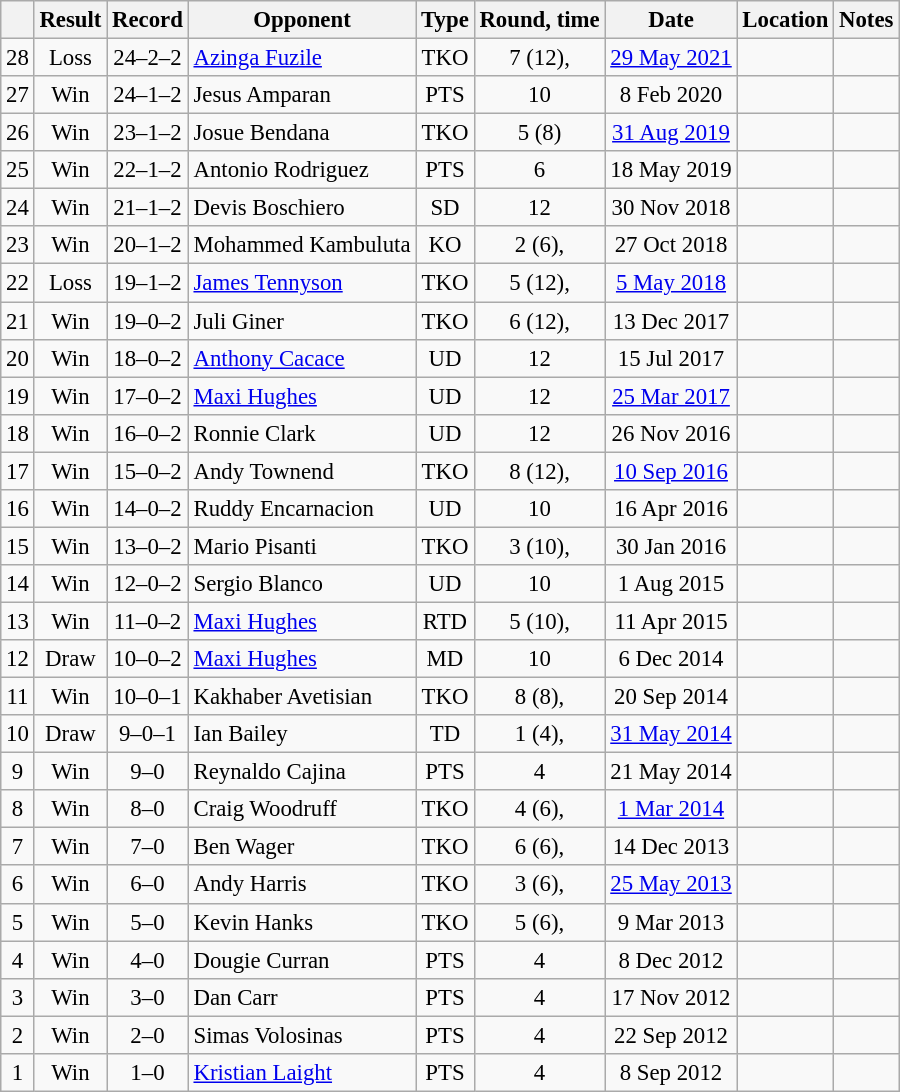<table class="wikitable" style="text-align:center; font-size:95%">
<tr>
<th></th>
<th>Result</th>
<th>Record</th>
<th>Opponent</th>
<th>Type</th>
<th>Round, time</th>
<th>Date</th>
<th>Location</th>
<th>Notes</th>
</tr>
<tr>
<td>28</td>
<td>Loss</td>
<td>24–2–2</td>
<td align=left> <a href='#'>Azinga Fuzile</a></td>
<td>TKO</td>
<td>7 (12), </td>
<td><a href='#'>29 May 2021</a></td>
<td align=left></td>
<td></td>
</tr>
<tr>
<td>27</td>
<td>Win</td>
<td>24–1–2</td>
<td align=left> Jesus Amparan</td>
<td>PTS</td>
<td>10</td>
<td>8 Feb 2020</td>
<td align=left></td>
<td></td>
</tr>
<tr>
<td>26</td>
<td>Win</td>
<td>23–1–2</td>
<td align=left> Josue Bendana</td>
<td>TKO</td>
<td>5 (8)</td>
<td><a href='#'>31 Aug 2019</a></td>
<td align=left> </td>
<td></td>
</tr>
<tr>
<td>25</td>
<td>Win</td>
<td>22–1–2</td>
<td align=left> Antonio Rodriguez</td>
<td>PTS</td>
<td>6</td>
<td>18 May 2019</td>
<td align=left></td>
<td></td>
</tr>
<tr>
<td>24</td>
<td>Win</td>
<td>21–1–2</td>
<td align=left> Devis Boschiero</td>
<td>SD</td>
<td>12</td>
<td>30 Nov 2018</td>
<td align=left></td>
<td align=left></td>
</tr>
<tr>
<td>23</td>
<td>Win</td>
<td>20–1–2</td>
<td align=left> Mohammed Kambuluta</td>
<td>KO</td>
<td>2 (6), </td>
<td>27 Oct 2018</td>
<td align=left> </td>
<td></td>
</tr>
<tr>
<td>22</td>
<td>Loss</td>
<td>19–1–2</td>
<td align=left> <a href='#'>James Tennyson</a></td>
<td>TKO</td>
<td>5 (12), </td>
<td><a href='#'>5 May 2018</a></td>
<td align=left></td>
<td align=left></td>
</tr>
<tr>
<td>21</td>
<td>Win</td>
<td>19–0–2</td>
<td align=left> Juli Giner</td>
<td>TKO</td>
<td>6 (12), </td>
<td>13 Dec 2017</td>
<td align=left></td>
<td align=left></td>
</tr>
<tr>
<td>20</td>
<td>Win</td>
<td>18–0–2</td>
<td align=left> <a href='#'>Anthony Cacace</a></td>
<td>UD</td>
<td>12</td>
<td>15 Jul 2017</td>
<td align=left></td>
<td align=left></td>
</tr>
<tr>
<td>19</td>
<td>Win</td>
<td>17–0–2</td>
<td align=left> <a href='#'>Maxi Hughes</a></td>
<td>UD</td>
<td>12</td>
<td><a href='#'>25 Mar 2017</a></td>
<td align=left></td>
<td align=left></td>
</tr>
<tr>
<td>18</td>
<td>Win</td>
<td>16–0–2</td>
<td align=left> Ronnie Clark</td>
<td>UD</td>
<td>12</td>
<td>26 Nov 2016</td>
<td align=left></td>
<td align=left></td>
</tr>
<tr>
<td>17</td>
<td>Win</td>
<td>15–0–2</td>
<td align=left> Andy Townend</td>
<td>TKO</td>
<td>8 (12), </td>
<td><a href='#'>10 Sep 2016</a></td>
<td align=left></td>
<td align=left></td>
</tr>
<tr>
<td>16</td>
<td>Win</td>
<td>14–0–2</td>
<td align=left> Ruddy Encarnacion</td>
<td>UD</td>
<td>10</td>
<td>16 Apr 2016</td>
<td align=left></td>
<td align=left></td>
</tr>
<tr>
<td>15</td>
<td>Win</td>
<td>13–0–2</td>
<td align=left> Mario Pisanti</td>
<td>TKO</td>
<td>3 (10), </td>
<td>30 Jan 2016</td>
<td align=left></td>
<td align=left></td>
</tr>
<tr>
<td>14</td>
<td>Win</td>
<td>12–0–2</td>
<td align=left> Sergio Blanco</td>
<td>UD</td>
<td>10</td>
<td>1 Aug 2015</td>
<td align=left></td>
<td align=left></td>
</tr>
<tr>
<td>13</td>
<td>Win</td>
<td>11–0–2</td>
<td align=left> <a href='#'>Maxi Hughes</a></td>
<td>RTD</td>
<td>5 (10), </td>
<td>11 Apr 2015</td>
<td align=left></td>
<td align=left></td>
</tr>
<tr>
<td>12</td>
<td>Draw</td>
<td>10–0–2</td>
<td align=left> <a href='#'>Maxi Hughes</a></td>
<td>MD</td>
<td>10</td>
<td>6 Dec 2014</td>
<td align=left></td>
<td align=left></td>
</tr>
<tr>
<td>11</td>
<td>Win</td>
<td>10–0–1</td>
<td align=left> Kakhaber Avetisian</td>
<td>TKO</td>
<td>8 (8), </td>
<td>20 Sep 2014</td>
<td align=left></td>
<td align=left></td>
</tr>
<tr>
<td>10</td>
<td>Draw</td>
<td>9–0–1</td>
<td align=left> Ian Bailey</td>
<td>TD</td>
<td>1 (4), </td>
<td><a href='#'>31 May 2014</a></td>
<td align=left></td>
<td align=left></td>
</tr>
<tr>
<td>9</td>
<td>Win</td>
<td>9–0</td>
<td align=left> Reynaldo Cajina</td>
<td>PTS</td>
<td>4</td>
<td>21 May 2014</td>
<td align=left></td>
<td align=left></td>
</tr>
<tr>
<td>8</td>
<td>Win</td>
<td>8–0</td>
<td align=left> Craig Woodruff</td>
<td>TKO</td>
<td>4 (6), </td>
<td><a href='#'>1 Mar 2014</a></td>
<td align=left></td>
<td align=left></td>
</tr>
<tr>
<td>7</td>
<td>Win</td>
<td>7–0</td>
<td align=left> Ben Wager</td>
<td>TKO</td>
<td>6 (6), </td>
<td>14 Dec 2013</td>
<td align=left></td>
<td align=left></td>
</tr>
<tr>
<td>6</td>
<td>Win</td>
<td>6–0</td>
<td align=left> Andy Harris</td>
<td>TKO</td>
<td>3 (6), </td>
<td><a href='#'>25 May 2013</a></td>
<td align=left></td>
<td align=left></td>
</tr>
<tr>
<td>5</td>
<td>Win</td>
<td>5–0</td>
<td align=left> Kevin Hanks</td>
<td>TKO</td>
<td>5 (6), </td>
<td>9 Mar 2013</td>
<td align=left></td>
<td align=left></td>
</tr>
<tr>
<td>4</td>
<td>Win</td>
<td>4–0</td>
<td align=left> Dougie Curran</td>
<td>PTS</td>
<td>4</td>
<td>8 Dec 2012</td>
<td align=left></td>
<td align=left></td>
</tr>
<tr>
<td>3</td>
<td>Win</td>
<td>3–0</td>
<td align=left> Dan Carr</td>
<td>PTS</td>
<td>4</td>
<td>17 Nov 2012</td>
<td align=left></td>
<td align=left></td>
</tr>
<tr>
<td>2</td>
<td>Win</td>
<td>2–0</td>
<td align=left> Simas Volosinas</td>
<td>PTS</td>
<td>4</td>
<td>22 Sep 2012</td>
<td align=left></td>
<td align=left></td>
</tr>
<tr>
<td>1</td>
<td>Win</td>
<td>1–0</td>
<td align=left> <a href='#'>Kristian Laight</a></td>
<td>PTS</td>
<td>4</td>
<td>8 Sep 2012</td>
<td align=left></td>
<td></td>
</tr>
</table>
